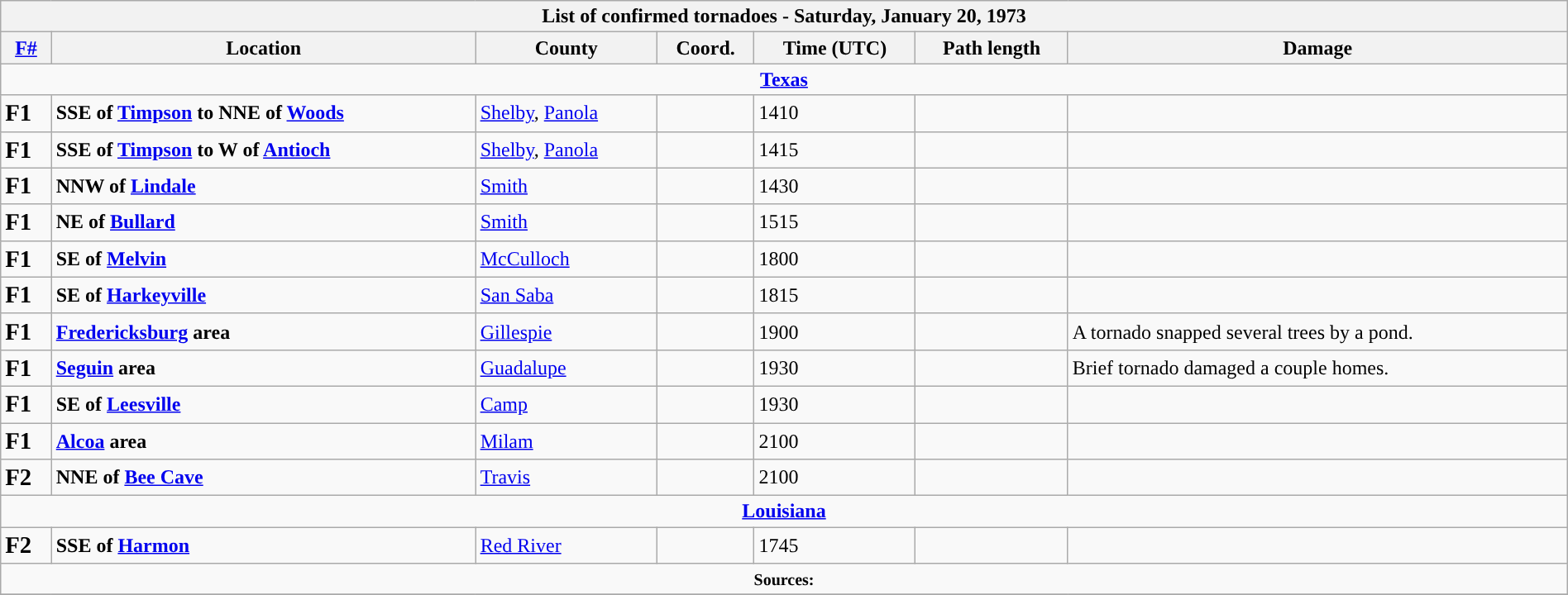<table class="wikitable collapsible" width="100%">
<tr>
<th colspan="7">List of confirmed tornadoes - Saturday, January 20, 1973</th>
</tr>
<tr>
<th><a href='#'>F#</a></th>
<th>Location</th>
<th>County</th>
<th>Coord.</th>
<th>Time (UTC)</th>
<th>Path length</th>
<th>Damage</th>
</tr>
<tr>
<td colspan="7" align=center><strong><a href='#'>Texas</a></strong></td>
</tr>
<tr>
<td><big><strong>F1</strong></big></td>
<td><strong>SSE of <a href='#'>Timpson</a> to NNE of <a href='#'>Woods</a></strong></td>
<td><a href='#'>Shelby</a>, <a href='#'>Panola</a></td>
<td></td>
<td>1410</td>
<td></td>
<td></td>
</tr>
<tr>
<td><big><strong>F1</strong></big></td>
<td><strong>SSE of <a href='#'>Timpson</a> to W of <a href='#'>Antioch</a></strong></td>
<td><a href='#'>Shelby</a>, <a href='#'>Panola</a></td>
<td></td>
<td>1415</td>
<td></td>
<td></td>
</tr>
<tr>
<td><big><strong>F1</strong></big></td>
<td><strong>NNW of <a href='#'>Lindale</a></strong></td>
<td><a href='#'>Smith</a></td>
<td></td>
<td>1430</td>
<td></td>
<td></td>
</tr>
<tr>
<td><big><strong>F1</strong></big></td>
<td><strong>NE of <a href='#'>Bullard</a></strong></td>
<td><a href='#'>Smith</a></td>
<td></td>
<td>1515</td>
<td></td>
<td></td>
</tr>
<tr>
<td><big><strong>F1</strong></big></td>
<td><strong>SE of <a href='#'>Melvin</a></strong></td>
<td><a href='#'>McCulloch</a></td>
<td></td>
<td>1800</td>
<td></td>
<td></td>
</tr>
<tr>
<td><big><strong>F1</strong></big></td>
<td><strong>SE of <a href='#'>Harkeyville</a></strong></td>
<td><a href='#'>San Saba</a></td>
<td></td>
<td>1815</td>
<td></td>
<td></td>
</tr>
<tr>
<td><big><strong>F1</strong></big></td>
<td><strong><a href='#'>Fredericksburg</a> area</strong></td>
<td><a href='#'>Gillespie</a></td>
<td></td>
<td>1900</td>
<td></td>
<td>A tornado snapped several trees by a pond.</td>
</tr>
<tr>
<td><big><strong>F1</strong></big></td>
<td><strong><a href='#'>Seguin</a> area</strong></td>
<td><a href='#'>Guadalupe</a></td>
<td></td>
<td>1930</td>
<td></td>
<td>Brief tornado damaged a couple homes.</td>
</tr>
<tr>
<td><big><strong>F1</strong></big></td>
<td><strong>SE of <a href='#'>Leesville</a></strong></td>
<td><a href='#'>Camp</a></td>
<td></td>
<td>1930</td>
<td></td>
<td></td>
</tr>
<tr>
<td><big><strong>F1</strong></big></td>
<td><strong><a href='#'>Alcoa</a> area</strong></td>
<td><a href='#'>Milam</a></td>
<td></td>
<td>2100</td>
<td></td>
<td></td>
</tr>
<tr>
<td><big><strong>F2</strong></big></td>
<td><strong>NNE of <a href='#'>Bee Cave</a></strong></td>
<td><a href='#'>Travis</a></td>
<td></td>
<td>2100</td>
<td></td>
<td></td>
</tr>
<tr>
<td colspan="7" align=center><strong><a href='#'>Louisiana</a></strong></td>
</tr>
<tr>
<td><big><strong>F2</strong></big></td>
<td><strong>SSE of <a href='#'>Harmon</a></strong></td>
<td><a href='#'>Red River</a></td>
<td></td>
<td>1745</td>
<td></td>
<td></td>
</tr>
<tr>
<td colspan="7" align=center><small><strong>Sources:</strong> </small></td>
</tr>
<tr>
</tr>
</table>
